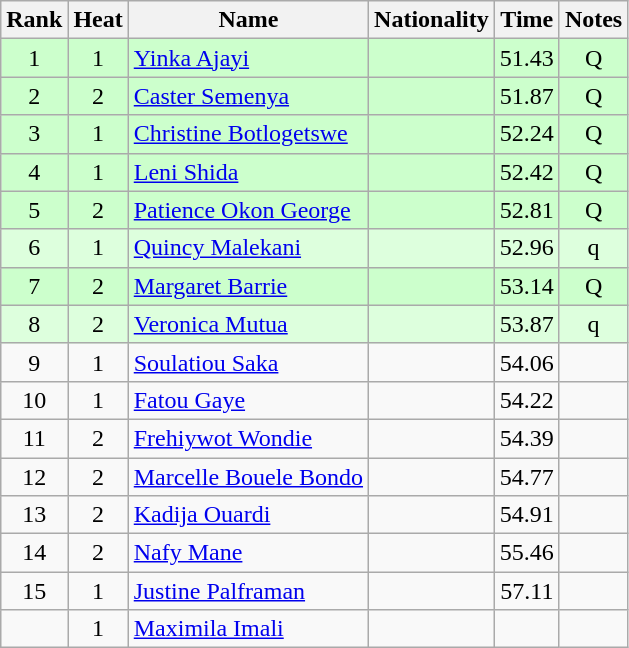<table class="wikitable sortable" style="text-align:center">
<tr>
<th>Rank</th>
<th>Heat</th>
<th>Name</th>
<th>Nationality</th>
<th>Time</th>
<th>Notes</th>
</tr>
<tr bgcolor=ccffcc>
<td>1</td>
<td>1</td>
<td align=left><a href='#'>Yinka Ajayi</a></td>
<td align=left></td>
<td>51.43</td>
<td>Q</td>
</tr>
<tr bgcolor=ccffcc>
<td>2</td>
<td>2</td>
<td align=left><a href='#'>Caster Semenya</a></td>
<td align=left></td>
<td>51.87</td>
<td>Q</td>
</tr>
<tr bgcolor=ccffcc>
<td>3</td>
<td>1</td>
<td align=left><a href='#'>Christine Botlogetswe</a></td>
<td align=left></td>
<td>52.24</td>
<td>Q</td>
</tr>
<tr bgcolor=ccffcc>
<td>4</td>
<td>1</td>
<td align=left><a href='#'>Leni Shida</a></td>
<td align=left></td>
<td>52.42</td>
<td>Q</td>
</tr>
<tr bgcolor=ccffcc>
<td>5</td>
<td>2</td>
<td align=left><a href='#'>Patience Okon George</a></td>
<td align=left></td>
<td>52.81</td>
<td>Q</td>
</tr>
<tr bgcolor=ddffdd>
<td>6</td>
<td>1</td>
<td align=left><a href='#'>Quincy Malekani</a></td>
<td align=left></td>
<td>52.96</td>
<td>q</td>
</tr>
<tr bgcolor=ccffcc>
<td>7</td>
<td>2</td>
<td align=left><a href='#'>Margaret Barrie</a></td>
<td align=left></td>
<td>53.14</td>
<td>Q</td>
</tr>
<tr bgcolor=ddffdd>
<td>8</td>
<td>2</td>
<td align=left><a href='#'>Veronica Mutua</a></td>
<td align=left></td>
<td>53.87</td>
<td>q</td>
</tr>
<tr>
<td>9</td>
<td>1</td>
<td align=left><a href='#'>Soulatiou Saka</a></td>
<td align=left></td>
<td>54.06</td>
<td></td>
</tr>
<tr>
<td>10</td>
<td>1</td>
<td align=left><a href='#'>Fatou Gaye</a></td>
<td align=left></td>
<td>54.22</td>
<td></td>
</tr>
<tr>
<td>11</td>
<td>2</td>
<td align=left><a href='#'>Frehiywot Wondie</a></td>
<td align=left></td>
<td>54.39</td>
<td></td>
</tr>
<tr>
<td>12</td>
<td>2</td>
<td align=left><a href='#'>Marcelle Bouele Bondo</a></td>
<td align=left></td>
<td>54.77</td>
<td></td>
</tr>
<tr>
<td>13</td>
<td>2</td>
<td align=left><a href='#'>Kadija Ouardi</a></td>
<td align=left></td>
<td>54.91</td>
<td></td>
</tr>
<tr>
<td>14</td>
<td>2</td>
<td align=left><a href='#'>Nafy Mane</a></td>
<td align=left></td>
<td>55.46</td>
<td></td>
</tr>
<tr>
<td>15</td>
<td>1</td>
<td align=left><a href='#'>Justine Palframan</a></td>
<td align=left></td>
<td>57.11</td>
<td></td>
</tr>
<tr>
<td></td>
<td>1</td>
<td align=left><a href='#'>Maximila Imali</a></td>
<td align=left></td>
<td></td>
<td></td>
</tr>
</table>
